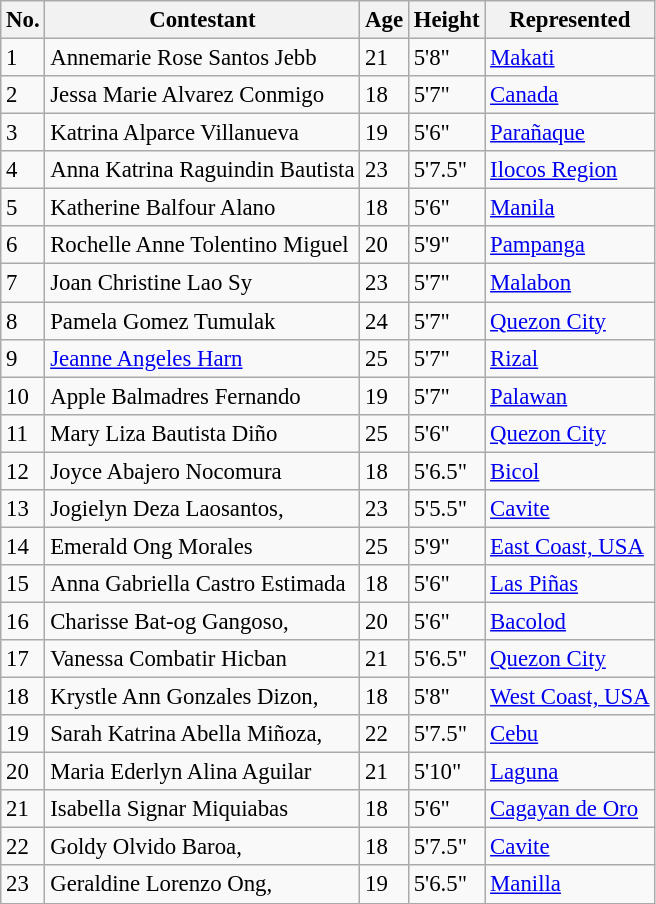<table class="wikitable sortable" style="font-size: 95%;">
<tr>
<th>No.</th>
<th>Contestant</th>
<th>Age</th>
<th>Height</th>
<th>Represented</th>
</tr>
<tr>
<td>1</td>
<td>Annemarie Rose Santos Jebb</td>
<td>21</td>
<td>5'8"</td>
<td><a href='#'>Makati</a></td>
</tr>
<tr>
<td>2</td>
<td>Jessa Marie Alvarez Conmigo</td>
<td>18</td>
<td>5'7"</td>
<td><a href='#'>Canada</a></td>
</tr>
<tr>
<td>3</td>
<td>Katrina Alparce Villanueva</td>
<td>19</td>
<td>5'6"</td>
<td><a href='#'>Parañaque</a></td>
</tr>
<tr>
<td>4</td>
<td>Anna Katrina Raguindin Bautista</td>
<td>23</td>
<td>5'7.5"</td>
<td><a href='#'>Ilocos Region</a></td>
</tr>
<tr>
<td>5</td>
<td>Katherine Balfour Alano</td>
<td>18</td>
<td>5'6"</td>
<td><a href='#'>Manila</a></td>
</tr>
<tr>
<td>6</td>
<td>Rochelle Anne Tolentino Miguel</td>
<td>20</td>
<td>5'9"</td>
<td><a href='#'>Pampanga</a></td>
</tr>
<tr>
<td>7</td>
<td>Joan Christine Lao Sy</td>
<td>23</td>
<td>5'7"</td>
<td><a href='#'>Malabon</a></td>
</tr>
<tr>
<td>8</td>
<td>Pamela Gomez Tumulak</td>
<td>24</td>
<td>5'7"</td>
<td><a href='#'>Quezon City</a></td>
</tr>
<tr>
<td>9</td>
<td><a href='#'>Jeanne Angeles Harn</a></td>
<td>25</td>
<td>5'7"</td>
<td><a href='#'>Rizal</a></td>
</tr>
<tr>
<td>10</td>
<td>Apple Balmadres Fernando</td>
<td>19</td>
<td>5'7"</td>
<td><a href='#'>Palawan</a></td>
</tr>
<tr>
<td>11</td>
<td>Mary Liza Bautista Diño</td>
<td>25</td>
<td>5'6"</td>
<td><a href='#'>Quezon City</a></td>
</tr>
<tr>
<td>12</td>
<td>Joyce Abajero Nocomura</td>
<td>18</td>
<td>5'6.5"</td>
<td><a href='#'>Bicol</a></td>
</tr>
<tr>
<td>13</td>
<td>Jogielyn Deza Laosantos,</td>
<td>23</td>
<td>5'5.5"</td>
<td><a href='#'>Cavite</a></td>
</tr>
<tr>
<td>14</td>
<td>Emerald Ong Morales</td>
<td>25</td>
<td>5'9"</td>
<td><a href='#'>East Coast, USA</a></td>
</tr>
<tr>
<td>15</td>
<td>Anna Gabriella Castro Estimada</td>
<td>18</td>
<td>5'6"</td>
<td><a href='#'>Las Piñas</a></td>
</tr>
<tr>
<td>16</td>
<td>Charisse Bat-og Gangoso,</td>
<td>20</td>
<td>5'6"</td>
<td><a href='#'>Bacolod</a></td>
</tr>
<tr>
<td>17</td>
<td>Vanessa Combatir Hicban</td>
<td>21</td>
<td>5'6.5"</td>
<td><a href='#'>Quezon City</a></td>
</tr>
<tr>
<td>18</td>
<td>Krystle Ann Gonzales Dizon,</td>
<td>18</td>
<td>5'8"</td>
<td><a href='#'>West Coast, USA</a></td>
</tr>
<tr>
<td>19</td>
<td>Sarah Katrina Abella Miñoza,</td>
<td>22</td>
<td>5'7.5"</td>
<td><a href='#'>Cebu</a></td>
</tr>
<tr>
<td>20</td>
<td>Maria Ederlyn Alina Aguilar</td>
<td>21</td>
<td>5'10"</td>
<td><a href='#'>Laguna</a></td>
</tr>
<tr>
<td>21</td>
<td>Isabella Signar Miquiabas</td>
<td>18</td>
<td>5'6"</td>
<td><a href='#'>Cagayan de Oro</a></td>
</tr>
<tr>
<td>22</td>
<td>Goldy Olvido Baroa,</td>
<td>18</td>
<td>5'7.5"</td>
<td><a href='#'>Cavite</a></td>
</tr>
<tr>
<td>23</td>
<td>Geraldine Lorenzo Ong,</td>
<td>19</td>
<td>5'6.5"</td>
<td><a href='#'>Manilla</a></td>
</tr>
</table>
